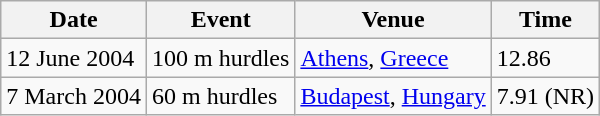<table class=wikitable>
<tr>
<th>Date</th>
<th>Event</th>
<th>Venue</th>
<th>Time</th>
</tr>
<tr>
<td>12 June 2004</td>
<td>100 m hurdles</td>
<td><a href='#'>Athens</a>, <a href='#'>Greece</a></td>
<td>12.86</td>
</tr>
<tr>
<td>7 March 2004</td>
<td>60 m hurdles</td>
<td><a href='#'>Budapest</a>, <a href='#'>Hungary</a></td>
<td>7.91 (NR)</td>
</tr>
</table>
